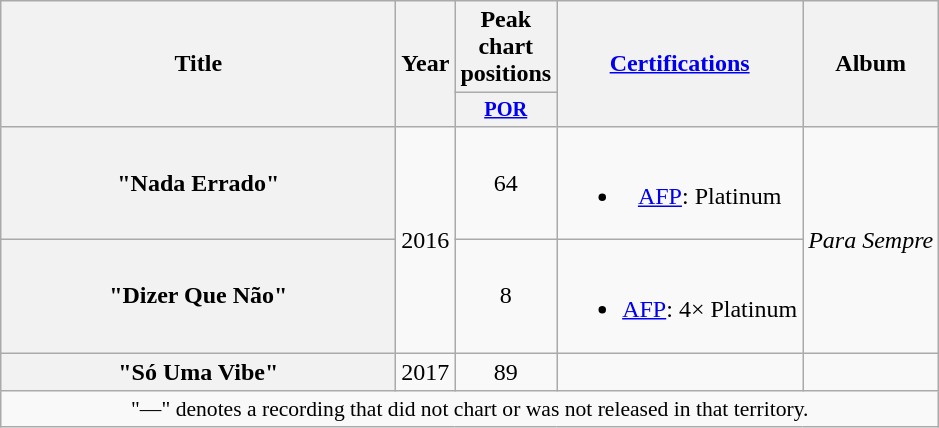<table class="wikitable plainrowheaders" style="text-align:center;" border="1">
<tr>
<th rowspan="2" scope="col" style="width:16em;">Title</th>
<th rowspan="2" scope="col">Year</th>
<th scope="col">Peak chart positions</th>
<th rowspan="2" scope="col"><a href='#'>Certifications</a></th>
<th rowspan="2" scope="col">Album</th>
</tr>
<tr>
<th scope="col" style="width:3em;font-size:85%;"><a href='#'>POR</a><br></th>
</tr>
<tr>
<th scope="row">"Nada Errado"<br></th>
<td rowspan="2">2016</td>
<td>64</td>
<td><br><ul><li><a href='#'>AFP</a>: Platinum</li></ul></td>
<td rowspan="2"><em>Para Sempre</em></td>
</tr>
<tr>
<th scope="row">"Dizer Que Não"<br></th>
<td>8</td>
<td><br><ul><li><a href='#'>AFP</a>: 4× Platinum</li></ul></td>
</tr>
<tr>
<th scope="row">"Só Uma Vibe"<br></th>
<td>2017</td>
<td>89</td>
<td></td>
<td><em></em></td>
</tr>
<tr>
<td colspan="5" style="font-size:90%">"—" denotes a recording that did not chart or was not released in that territory.</td>
</tr>
</table>
